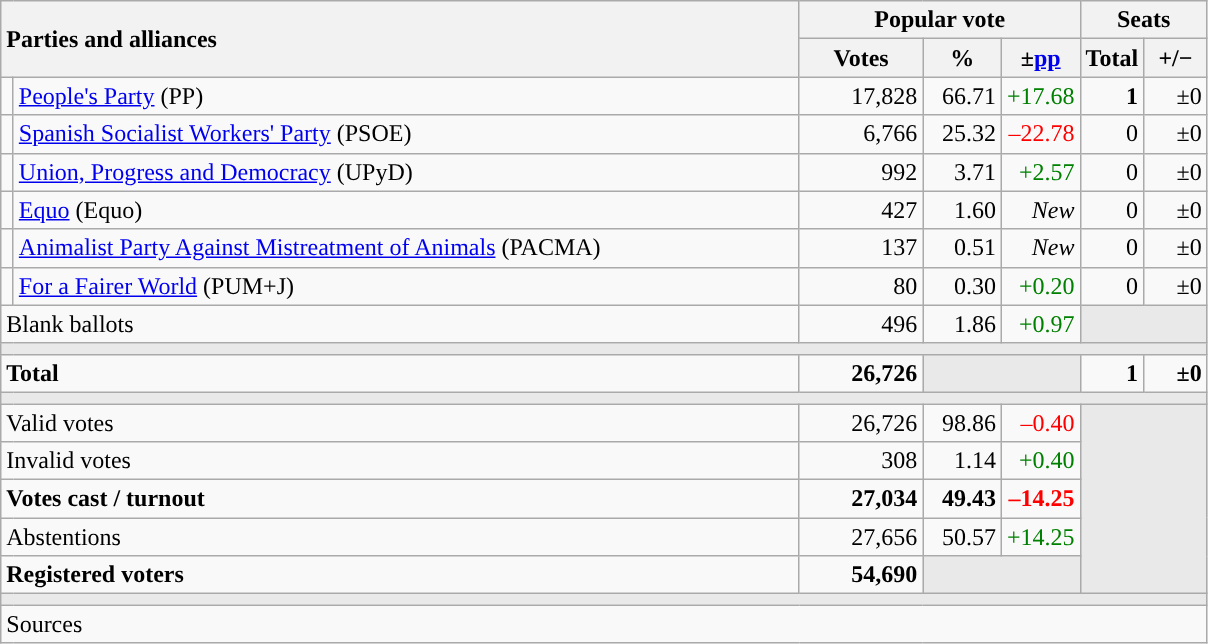<table class="wikitable" style="text-align:right;">
<tr>
<th style="text-align:left;" rowspan="2" colspan="2" width="525">Parties and alliances</th>
<th colspan="3">Popular vote</th>
<th colspan="2">Seats</th>
</tr>
<tr>
<th width="75">Votes</th>
<th width="45">%</th>
<th width="45">±<a href='#'>pp</a></th>
<th width="35">Total</th>
<th width="35">+/−</th>
</tr>
<tr>
<td width="1" style="color:inherit;background:"></td>
<td align="left"><a href='#'>People's Party</a> (PP)</td>
<td>17,828</td>
<td>66.71</td>
<td style="color:green;">+17.68</td>
<td><strong>1</strong></td>
<td>±0</td>
</tr>
<tr>
<td style="color:inherit;background:"></td>
<td align="left"><a href='#'>Spanish Socialist Workers' Party</a> (PSOE)</td>
<td>6,766</td>
<td>25.32</td>
<td style="color:red;">–22.78</td>
<td>0</td>
<td>±0</td>
</tr>
<tr>
<td style="color:inherit;background:"></td>
<td align="left"><a href='#'>Union, Progress and Democracy</a> (UPyD)</td>
<td>992</td>
<td>3.71</td>
<td style="color:green;">+2.57</td>
<td>0</td>
<td>±0</td>
</tr>
<tr>
<td style="color:inherit;background:"></td>
<td align="left"><a href='#'>Equo</a> (Equo)</td>
<td>427</td>
<td>1.60</td>
<td><em>New</em></td>
<td>0</td>
<td>±0</td>
</tr>
<tr>
<td style="color:inherit;background:"></td>
<td align="left"><a href='#'>Animalist Party Against Mistreatment of Animals</a> (PACMA)</td>
<td>137</td>
<td>0.51</td>
<td><em>New</em></td>
<td>0</td>
<td>±0</td>
</tr>
<tr>
<td style="color:inherit;background:"></td>
<td align="left"><a href='#'>For a Fairer World</a> (PUM+J)</td>
<td>80</td>
<td>0.30</td>
<td style="color:green;">+0.20</td>
<td>0</td>
<td>±0</td>
</tr>
<tr>
<td align="left" colspan="2">Blank ballots</td>
<td>496</td>
<td>1.86</td>
<td style="color:green;">+0.97</td>
<td bgcolor="#E9E9E9" colspan="2"></td>
</tr>
<tr>
<td colspan="7" bgcolor="#E9E9E9"></td>
</tr>
<tr style="font-weight:bold;">
<td align="left" colspan="2">Total</td>
<td>26,726</td>
<td bgcolor="#E9E9E9" colspan="2"></td>
<td>1</td>
<td>±0</td>
</tr>
<tr>
<td colspan="7" bgcolor="#E9E9E9"></td>
</tr>
<tr>
<td align="left" colspan="2">Valid votes</td>
<td>26,726</td>
<td>98.86</td>
<td style="color:red;">–0.40</td>
<td bgcolor="#E9E9E9" colspan="2" rowspan="5"></td>
</tr>
<tr>
<td align="left" colspan="2">Invalid votes</td>
<td>308</td>
<td>1.14</td>
<td style="color:green;">+0.40</td>
</tr>
<tr style="font-weight:bold;">
<td align="left" colspan="2">Votes cast / turnout</td>
<td>27,034</td>
<td>49.43</td>
<td style="color:red;">–14.25</td>
</tr>
<tr>
<td align="left" colspan="2">Abstentions</td>
<td>27,656</td>
<td>50.57</td>
<td style="color:green;">+14.25</td>
</tr>
<tr style="font-weight:bold;">
<td align="left" colspan="2">Registered voters</td>
<td>54,690</td>
<td bgcolor="#E9E9E9" colspan="2"></td>
</tr>
<tr>
<td colspan="7" bgcolor="#E9E9E9"></td>
</tr>
<tr>
<td align="left" colspan="7">Sources</td>
</tr>
</table>
